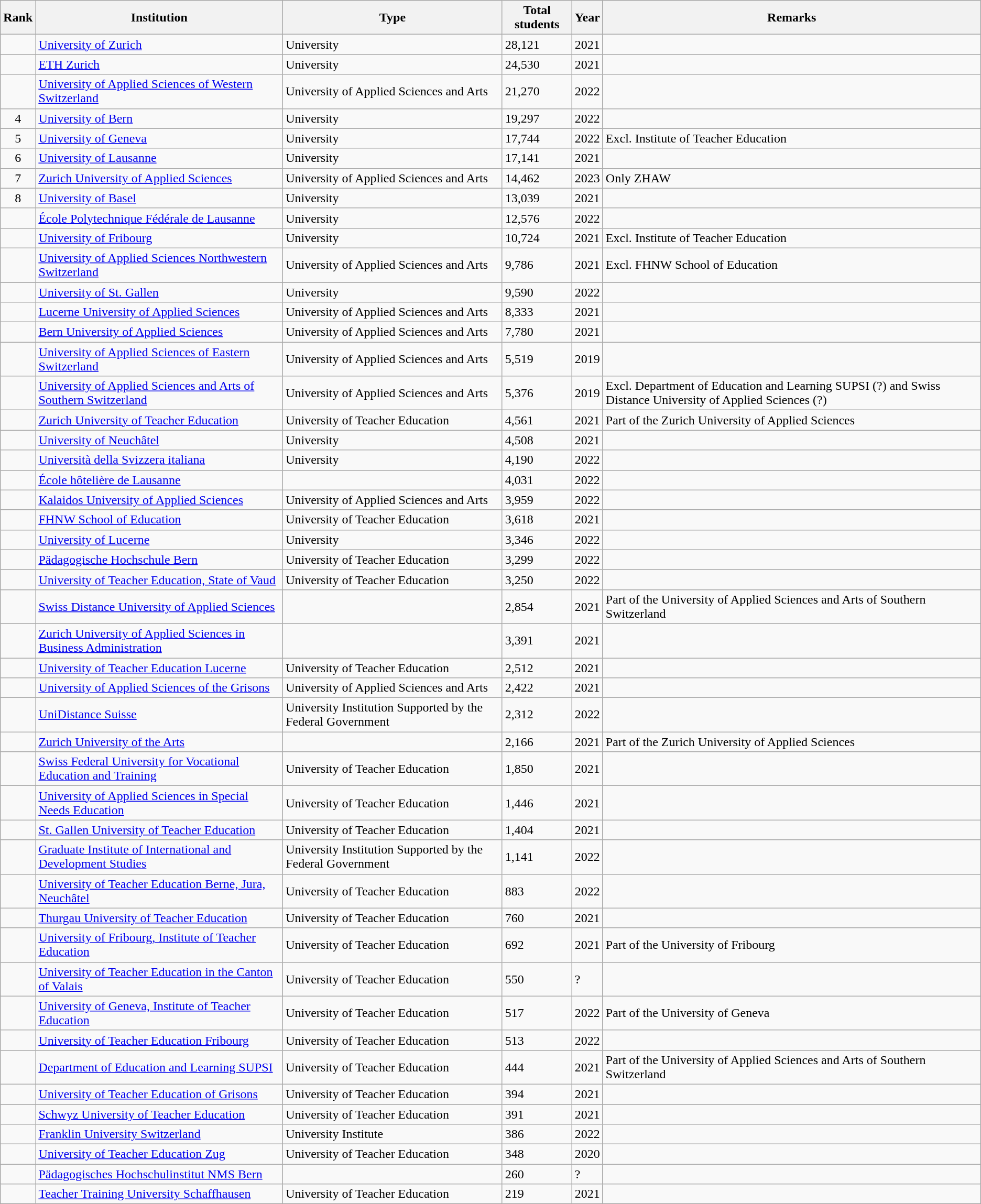<table class="wikitable sortable">
<tr>
<th>Rank</th>
<th>Institution</th>
<th>Type</th>
<th>Total students</th>
<th>Year</th>
<th>Remarks</th>
</tr>
<tr>
<td align=center></td>
<td><a href='#'>University of Zurich</a></td>
<td>University</td>
<td>28,121</td>
<td>2021</td>
<td></td>
</tr>
<tr>
<td align=center></td>
<td><a href='#'>ETH Zurich</a></td>
<td>University</td>
<td>24,530</td>
<td>2021</td>
<td></td>
</tr>
<tr>
<td align=center></td>
<td><a href='#'>University of Applied Sciences of Western Switzerland</a></td>
<td>University of Applied Sciences and Arts</td>
<td>21,270</td>
<td>2022</td>
<td></td>
</tr>
<tr>
<td align="center">4</td>
<td><a href='#'>University of Bern</a></td>
<td>University</td>
<td>19,297</td>
<td>2022</td>
<td></td>
</tr>
<tr>
<td align="center">5</td>
<td><a href='#'>University of Geneva</a></td>
<td>University</td>
<td>17,744</td>
<td>2022</td>
<td>Excl. Institute of Teacher Education</td>
</tr>
<tr>
<td align="center">6</td>
<td><a href='#'>University of Lausanne</a></td>
<td>University</td>
<td>17,141</td>
<td>2021</td>
<td></td>
</tr>
<tr>
<td align="center">7</td>
<td><a href='#'>Zurich University of Applied Sciences</a></td>
<td>University of Applied Sciences and Arts</td>
<td>14,462</td>
<td>2023</td>
<td>Only ZHAW</td>
</tr>
<tr>
<td align="center">8</td>
<td><a href='#'>University of Basel</a></td>
<td>University</td>
<td>13,039</td>
<td>2021</td>
<td></td>
</tr>
<tr>
<td align=center></td>
<td><a href='#'>École Polytechnique Fédérale de Lausanne</a></td>
<td>University</td>
<td>12,576</td>
<td>2022</td>
<td></td>
</tr>
<tr>
<td align=center></td>
<td><a href='#'>University of Fribourg</a></td>
<td>University</td>
<td>10,724</td>
<td>2021</td>
<td>Excl. Institute of Teacher Education</td>
</tr>
<tr>
<td align=center></td>
<td><a href='#'>University of Applied Sciences Northwestern Switzerland</a></td>
<td>University of Applied Sciences and Arts</td>
<td>9,786</td>
<td>2021</td>
<td>Excl. FHNW School of Education</td>
</tr>
<tr>
<td align=center></td>
<td><a href='#'>University of St. Gallen</a></td>
<td>University</td>
<td>9,590</td>
<td>2022</td>
<td></td>
</tr>
<tr>
<td align=center></td>
<td><a href='#'>Lucerne University of Applied Sciences</a></td>
<td>University of Applied Sciences and Arts</td>
<td>8,333</td>
<td>2021</td>
<td></td>
</tr>
<tr>
<td align=center></td>
<td><a href='#'>Bern University of Applied Sciences</a></td>
<td>University of Applied Sciences and Arts</td>
<td>7,780</td>
<td>2021</td>
<td></td>
</tr>
<tr>
<td align=center></td>
<td><a href='#'>University of Applied Sciences of Eastern Switzerland</a></td>
<td>University of Applied Sciences and Arts</td>
<td>5,519</td>
<td>2019</td>
<td></td>
</tr>
<tr>
<td align=center></td>
<td><a href='#'>University of Applied Sciences and Arts of Southern Switzerland</a></td>
<td>University of Applied Sciences and Arts</td>
<td>5,376</td>
<td>2019</td>
<td>Excl. Department of Education and Learning SUPSI (?) and Swiss Distance University of Applied Sciences (?)</td>
</tr>
<tr>
<td align=center></td>
<td><a href='#'>Zurich University of Teacher Education</a></td>
<td>University of Teacher Education</td>
<td>4,561</td>
<td>2021</td>
<td>Part of the Zurich University of Applied Sciences</td>
</tr>
<tr>
<td align=center></td>
<td><a href='#'>University of Neuchâtel</a></td>
<td>University</td>
<td>4,508</td>
<td>2021</td>
<td></td>
</tr>
<tr>
<td align=center></td>
<td><a href='#'>Università della Svizzera italiana</a></td>
<td>University</td>
<td>4,190</td>
<td>2022</td>
<td></td>
</tr>
<tr>
<td align=center></td>
<td><a href='#'>École hôtelière de Lausanne</a></td>
<td></td>
<td>4,031</td>
<td>2022</td>
<td></td>
</tr>
<tr>
<td align=center></td>
<td><a href='#'>Kalaidos University of Applied Sciences</a></td>
<td>University of Applied Sciences and Arts</td>
<td>3,959</td>
<td>2022</td>
<td></td>
</tr>
<tr>
<td align=center></td>
<td><a href='#'>FHNW School of Education</a></td>
<td>University of Teacher Education</td>
<td>3,618</td>
<td>2021</td>
<td></td>
</tr>
<tr>
<td align=center></td>
<td><a href='#'>University of Lucerne</a></td>
<td>University</td>
<td>3,346</td>
<td>2022</td>
<td></td>
</tr>
<tr>
<td align=center></td>
<td><a href='#'>Pädagogische Hochschule Bern</a></td>
<td>University of Teacher Education</td>
<td>3,299</td>
<td>2022</td>
<td></td>
</tr>
<tr>
<td align=center></td>
<td><a href='#'>University of Teacher Education, State of Vaud</a></td>
<td>University of Teacher Education</td>
<td>3,250</td>
<td>2022</td>
<td></td>
</tr>
<tr>
<td align=center></td>
<td><a href='#'>Swiss Distance University of Applied Sciences</a></td>
<td></td>
<td>2,854</td>
<td>2021</td>
<td>Part of the University of Applied Sciences and Arts of Southern Switzerland</td>
</tr>
<tr>
<td align=center></td>
<td><a href='#'>Zurich University of Applied Sciences in Business Administration</a></td>
<td></td>
<td>3,391</td>
<td>2021</td>
<td></td>
</tr>
<tr>
<td align=center></td>
<td><a href='#'>University of Teacher Education Lucerne</a></td>
<td>University of Teacher Education</td>
<td>2,512</td>
<td>2021</td>
<td></td>
</tr>
<tr>
<td align=center></td>
<td><a href='#'>University of Applied Sciences of the Grisons</a></td>
<td>University of Applied Sciences and Arts</td>
<td>2,422</td>
<td>2021</td>
<td></td>
</tr>
<tr>
<td align=center></td>
<td><a href='#'>UniDistance Suisse</a></td>
<td>University Institution Supported by the Federal Government</td>
<td>2,312</td>
<td>2022</td>
<td></td>
</tr>
<tr>
<td align=center></td>
<td><a href='#'>Zurich University of the Arts</a></td>
<td></td>
<td>2,166</td>
<td>2021</td>
<td>Part of the Zurich University of Applied Sciences</td>
</tr>
<tr>
<td align=center></td>
<td><a href='#'>Swiss Federal University for Vocational Education and Training</a></td>
<td>University of Teacher Education</td>
<td>1,850</td>
<td>2021</td>
<td></td>
</tr>
<tr>
<td align=center></td>
<td><a href='#'>University of Applied Sciences in Special Needs Education</a></td>
<td>University of Teacher Education</td>
<td>1,446</td>
<td>2021</td>
<td></td>
</tr>
<tr>
<td align=center></td>
<td><a href='#'>St. Gallen University of Teacher Education</a></td>
<td>University of Teacher Education</td>
<td>1,404</td>
<td>2021</td>
<td></td>
</tr>
<tr>
<td align=center></td>
<td><a href='#'>Graduate Institute of International and Development Studies</a></td>
<td>University Institution Supported by the Federal Government</td>
<td>1,141</td>
<td>2022</td>
<td></td>
</tr>
<tr>
<td align=center></td>
<td><a href='#'>University of Teacher Education Berne, Jura, Neuchâtel</a></td>
<td>University of Teacher Education</td>
<td>883</td>
<td>2022</td>
<td></td>
</tr>
<tr>
<td align=center></td>
<td><a href='#'>Thurgau University of Teacher Education</a></td>
<td>University of Teacher Education</td>
<td>760</td>
<td>2021</td>
<td></td>
</tr>
<tr>
<td align=center></td>
<td><a href='#'>University of Fribourg, Institute of Teacher Education</a></td>
<td>University of Teacher Education</td>
<td>692</td>
<td>2021</td>
<td>Part of the University of Fribourg</td>
</tr>
<tr>
<td align=center></td>
<td><a href='#'>University of Teacher Education in the Canton of Valais</a></td>
<td>University of Teacher Education</td>
<td>550</td>
<td>?</td>
<td></td>
</tr>
<tr>
<td align=center></td>
<td><a href='#'>University of Geneva, Institute of Teacher Education</a></td>
<td>University of Teacher Education</td>
<td>517</td>
<td>2022</td>
<td>Part of the University of Geneva</td>
</tr>
<tr>
<td align=center></td>
<td><a href='#'>University of Teacher Education Fribourg</a></td>
<td>University of Teacher Education</td>
<td>513</td>
<td>2022</td>
<td></td>
</tr>
<tr>
<td align=center></td>
<td><a href='#'>Department of Education and Learning SUPSI</a></td>
<td>University of Teacher Education</td>
<td>444</td>
<td>2021</td>
<td>Part of the University of Applied Sciences and Arts of Southern Switzerland</td>
</tr>
<tr>
<td align=center></td>
<td><a href='#'>University of Teacher Education of Grisons</a></td>
<td>University of Teacher Education</td>
<td>394</td>
<td>2021</td>
<td></td>
</tr>
<tr>
<td align=center></td>
<td><a href='#'>Schwyz University of Teacher Education</a></td>
<td>University of Teacher Education</td>
<td>391</td>
<td>2021</td>
<td></td>
</tr>
<tr>
<td align=center></td>
<td><a href='#'>Franklin University Switzerland</a></td>
<td>University Institute</td>
<td>386</td>
<td>2022</td>
<td></td>
</tr>
<tr>
<td align="center"></td>
<td><a href='#'>University of Teacher Education Zug</a></td>
<td>University of Teacher Education</td>
<td>348</td>
<td>2020</td>
<td></td>
</tr>
<tr>
<td align="center"></td>
<td><a href='#'>Pädagogisches Hochschulinstitut NMS Bern</a></td>
<td></td>
<td>260</td>
<td>?</td>
<td></td>
</tr>
<tr>
<td align="center"></td>
<td><a href='#'>Teacher Training University Schaffhausen</a></td>
<td>University of Teacher Education</td>
<td>219</td>
<td>2021</td>
<td></td>
</tr>
</table>
